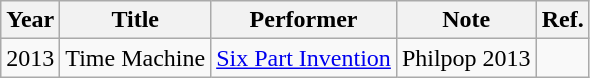<table class="wikitable">
<tr>
<th>Year</th>
<th>Title</th>
<th>Performer</th>
<th>Note</th>
<th>Ref.</th>
</tr>
<tr>
<td>2013</td>
<td>Time Machine</td>
<td><a href='#'>Six Part Invention</a></td>
<td>Philpop 2013</td>
<td></td>
</tr>
</table>
